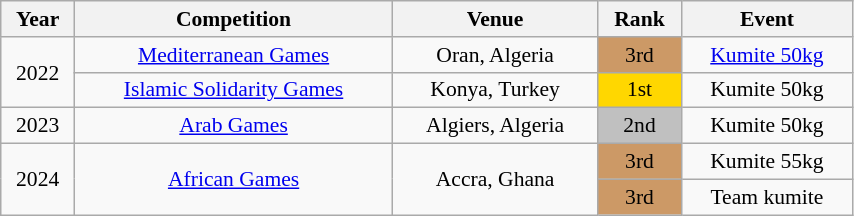<table class="wikitable sortable" width=45% style="font-size:90%; text-align:center;">
<tr>
<th>Year</th>
<th>Competition</th>
<th>Venue</th>
<th>Rank</th>
<th>Event</th>
</tr>
<tr>
<td rowspan=2>2022</td>
<td><a href='#'>Mediterranean Games</a></td>
<td>Oran, Algeria</td>
<td bgcolor="cc9966">3rd</td>
<td><a href='#'>Kumite 50kg</a></td>
</tr>
<tr>
<td><a href='#'>Islamic Solidarity Games</a></td>
<td>Konya, Turkey</td>
<td bgcolor="gold">1st</td>
<td>Kumite 50kg</td>
</tr>
<tr>
<td>2023</td>
<td><a href='#'>Arab Games</a></td>
<td>Algiers, Algeria</td>
<td bgcolor="silver">2nd</td>
<td>Kumite 50kg</td>
</tr>
<tr>
<td rowspan=2>2024</td>
<td rowspan=2><a href='#'>African Games</a></td>
<td rowspan=2>Accra, Ghana</td>
<td bgcolor="cc9966">3rd</td>
<td>Kumite 55kg</td>
</tr>
<tr>
<td bgcolor="cc9966">3rd</td>
<td>Team kumite</td>
</tr>
</table>
